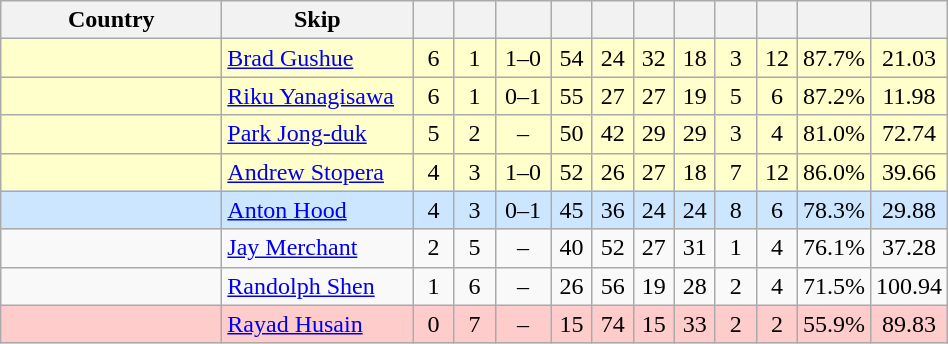<table class=wikitable style="text-align:center;">
<tr>
<th width=140>Country</th>
<th width=120>Skip</th>
<th width=20></th>
<th width=20></th>
<th width=30></th>
<th width=20></th>
<th width=20></th>
<th width=20></th>
<th width=20></th>
<th width=20></th>
<th width=20></th>
<th width=20></th>
<th width=20></th>
</tr>
<tr bgcolor=#ffffcc>
<td style="text-align:left;"></td>
<td style="text-align:left;"><a href='#'>Brad Gushue</a></td>
<td>6</td>
<td>1</td>
<td>1–0</td>
<td>54</td>
<td>24</td>
<td>32</td>
<td>18</td>
<td>3</td>
<td>12</td>
<td>87.7%</td>
<td>21.03</td>
</tr>
<tr bgcolor=#ffffcc>
<td style="text-align:left;"></td>
<td style="text-align:left;"><a href='#'>Riku Yanagisawa</a></td>
<td>6</td>
<td>1</td>
<td>0–1</td>
<td>55</td>
<td>27</td>
<td>27</td>
<td>19</td>
<td>5</td>
<td>6</td>
<td>87.2%</td>
<td>11.98</td>
</tr>
<tr bgcolor=#ffffcc>
<td style="text-align:left;"></td>
<td style="text-align:left;"><a href='#'>Park Jong-duk</a></td>
<td>5</td>
<td>2</td>
<td>–</td>
<td>50</td>
<td>42</td>
<td>29</td>
<td>29</td>
<td>3</td>
<td>4</td>
<td>81.0%</td>
<td>72.74</td>
</tr>
<tr bgcolor=#ffffcc>
<td style="text-align:left;"></td>
<td style="text-align:left;"><a href='#'>Andrew Stopera</a></td>
<td>4</td>
<td>3</td>
<td>1–0</td>
<td>52</td>
<td>26</td>
<td>27</td>
<td>18</td>
<td>7</td>
<td>12</td>
<td>86.0%</td>
<td>39.66</td>
</tr>
<tr bgcolor=#CCE6FF>
<td style="text-align:left;"></td>
<td style="text-align:left;"><a href='#'>Anton Hood</a></td>
<td>4</td>
<td>3</td>
<td>0–1</td>
<td>45</td>
<td>36</td>
<td>24</td>
<td>24</td>
<td>8</td>
<td>6</td>
<td>78.3%</td>
<td>29.88</td>
</tr>
<tr>
<td style="text-align:left;"></td>
<td style="text-align:left;"><a href='#'>Jay Merchant</a></td>
<td>2</td>
<td>5</td>
<td>–</td>
<td>40</td>
<td>52</td>
<td>27</td>
<td>31</td>
<td>1</td>
<td>4</td>
<td>76.1%</td>
<td>37.28</td>
</tr>
<tr>
<td style="text-align:left;"></td>
<td style="text-align:left;"><a href='#'>Randolph Shen</a></td>
<td>1</td>
<td>6</td>
<td>–</td>
<td>26</td>
<td>56</td>
<td>19</td>
<td>28</td>
<td>2</td>
<td>4</td>
<td>71.5%</td>
<td>100.94</td>
</tr>
<tr bgcolor=#ffcccc>
<td style="text-align:left;"></td>
<td style="text-align:left;"><a href='#'>Rayad Husain</a></td>
<td>0</td>
<td>7</td>
<td>–</td>
<td>15</td>
<td>74</td>
<td>15</td>
<td>33</td>
<td>2</td>
<td>2</td>
<td>55.9%</td>
<td>89.83</td>
</tr>
</table>
